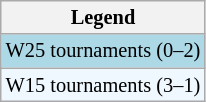<table class=wikitable style=font-size:85%;>
<tr>
<th>Legend</th>
</tr>
<tr style="background:lightblue;">
<td>W25 tournaments (0–2)</td>
</tr>
<tr style="background:#f0f8ff;">
<td>W15 tournaments (3–1)</td>
</tr>
</table>
